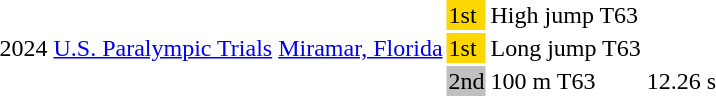<table>
<tr>
<td rowspan=3>2024</td>
<td rowspan=3><a href='#'>U.S. Paralympic Trials</a></td>
<td rowspan=3><a href='#'>Miramar, Florida</a></td>
<td bgcolor=gold>1st</td>
<td>High jump T63</td>
<td></td>
<td></td>
</tr>
<tr>
<td bgcolor=gold>1st</td>
<td>Long jump T63</td>
<td></td>
<td></td>
</tr>
<tr>
<td bgcolor=silver>2nd</td>
<td>100 m T63</td>
<td>12.26 s</td>
<td></td>
</tr>
<tr>
</tr>
</table>
